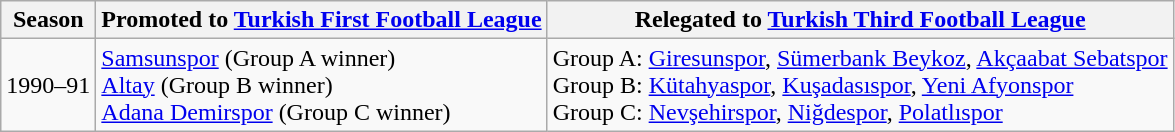<table class="wikitable">
<tr>
<th>Season</th>
<th>Promoted to <a href='#'>Turkish First Football League</a></th>
<th>Relegated to <a href='#'>Turkish Third Football League</a></th>
</tr>
<tr>
<td>1990–91</td>
<td><a href='#'>Samsunspor</a> (Group A winner)<br><a href='#'>Altay</a> (Group B winner)<br><a href='#'>Adana Demirspor</a> (Group C winner)</td>
<td>Group A: <a href='#'>Giresunspor</a>, <a href='#'>Sümerbank Beykoz</a>, <a href='#'>Akçaabat Sebatspor</a><br>Group B: <a href='#'>Kütahyaspor</a>, <a href='#'>Kuşadasıspor</a>, <a href='#'>Yeni Afyonspor</a><br>Group C: <a href='#'>Nevşehirspor</a>, <a href='#'>Niğdespor</a>, <a href='#'>Polatlıspor</a></td>
</tr>
</table>
